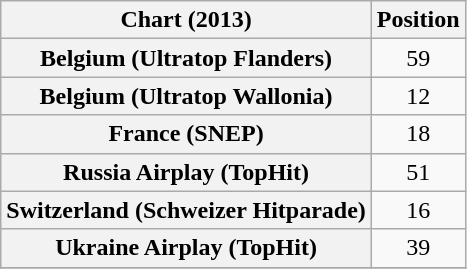<table class="wikitable sortable plainrowheaders">
<tr>
<th scope="col">Chart (2013)</th>
<th scope="col">Position</th>
</tr>
<tr>
<th scope="row">Belgium (Ultratop Flanders)</th>
<td style="text-align:center;">59</td>
</tr>
<tr>
<th scope="row">Belgium (Ultratop Wallonia)</th>
<td style="text-align:center;">12</td>
</tr>
<tr>
<th scope="row">France (SNEP)</th>
<td style="text-align:center;">18</td>
</tr>
<tr>
<th scope="row">Russia Airplay (TopHit)</th>
<td style="text-align:center;">51</td>
</tr>
<tr>
<th scope="row">Switzerland (Schweizer Hitparade)</th>
<td style="text-align:center;">16</td>
</tr>
<tr>
<th scope="row">Ukraine Airplay (TopHit)</th>
<td style="text-align:center;">39</td>
</tr>
<tr>
</tr>
</table>
